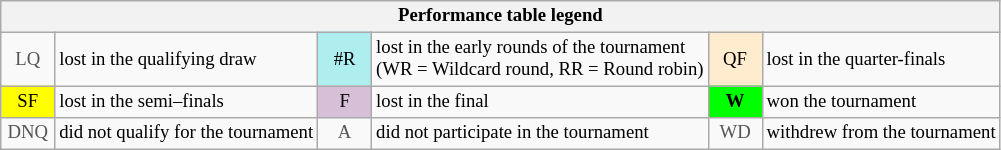<table class="wikitable" style="font-size:78%;">
<tr>
<th colspan="6">Performance table legend</th>
</tr>
<tr>
<td align="center" style="color:#555555;" width="30">LQ</td>
<td>lost in the qualifying draw</td>
<td align="center" style="background:#afeeee;">#R</td>
<td>lost in the early rounds of the tournament<br>(WR = Wildcard round, RR = Round robin)</td>
<td align="center" style="background:#ffebcd;">QF</td>
<td>lost in the quarter-finals</td>
</tr>
<tr>
<td align="center" style="background:yellow;">SF</td>
<td>lost in the semi–finals</td>
<td align="center" style="background:#D8BFD8;">F</td>
<td>lost in the final</td>
<td align="center" style="background:#00ff00;"><strong>W</strong></td>
<td>won the tournament</td>
</tr>
<tr>
<td align="center" style="color:#555555;" width="30">DNQ</td>
<td>did not qualify for the tournament</td>
<td align="center" style="color:#555555;" width="30">A</td>
<td>did not participate in the tournament</td>
<td align="center" style="color:#555555;" width="30">WD</td>
<td>withdrew from the tournament</td>
</tr>
</table>
